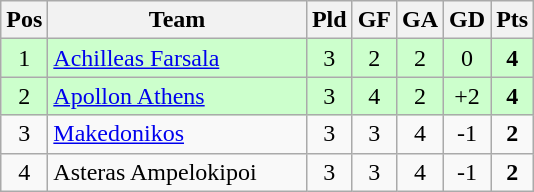<table class="wikitable" style="text-align: center;">
<tr>
<th>Pos</th>
<th width=165>Team</th>
<th>Pld</th>
<th>GF</th>
<th>GA</th>
<th>GD</th>
<th>Pts</th>
</tr>
<tr bgcolor="#ccffcc">
<td>1</td>
<td align=left><a href='#'>Achilleas Farsala</a></td>
<td>3</td>
<td>2</td>
<td>2</td>
<td>0</td>
<td><strong>4</strong></td>
</tr>
<tr bgcolor="#ccffcc">
<td>2</td>
<td align=left><a href='#'>Apollon Athens</a></td>
<td>3</td>
<td>4</td>
<td>2</td>
<td>+2</td>
<td><strong>4</strong></td>
</tr>
<tr>
<td>3</td>
<td align=left><a href='#'>Makedonikos</a></td>
<td>3</td>
<td>3</td>
<td>4</td>
<td>-1</td>
<td><strong>2</strong></td>
</tr>
<tr>
<td>4</td>
<td align=left>Asteras Ampelokipoi</td>
<td>3</td>
<td>3</td>
<td>4</td>
<td>-1</td>
<td><strong>2</strong></td>
</tr>
</table>
